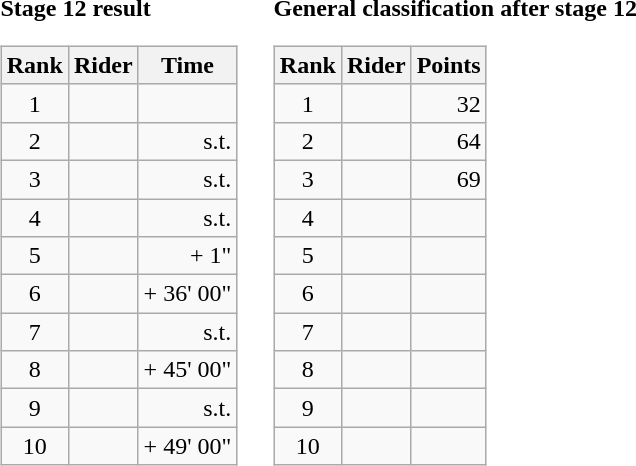<table>
<tr>
<td><strong>Stage 12 result</strong><br><table class="wikitable">
<tr>
<th scope="col">Rank</th>
<th scope="col">Rider</th>
<th scope="col">Time</th>
</tr>
<tr>
<td style="text-align:center;">1</td>
<td></td>
<td style="text-align:right;"></td>
</tr>
<tr>
<td style="text-align:center;">2</td>
<td></td>
<td style="text-align:right;">s.t.</td>
</tr>
<tr>
<td style="text-align:center;">3</td>
<td></td>
<td style="text-align:right;">s.t.</td>
</tr>
<tr>
<td style="text-align:center;">4</td>
<td></td>
<td style="text-align:right;">s.t.</td>
</tr>
<tr>
<td style="text-align:center;">5</td>
<td></td>
<td style="text-align:right;">+ 1"</td>
</tr>
<tr>
<td style="text-align:center;">6</td>
<td></td>
<td style="text-align:right;">+ 36' 00"</td>
</tr>
<tr>
<td style="text-align:center;">7</td>
<td></td>
<td style="text-align:right;">s.t.</td>
</tr>
<tr>
<td style="text-align:center;">8</td>
<td></td>
<td style="text-align:right;">+ 45' 00"</td>
</tr>
<tr>
<td style="text-align:center;">9</td>
<td></td>
<td style="text-align:right;">s.t.</td>
</tr>
<tr>
<td style="text-align:center;">10</td>
<td></td>
<td style="text-align:right;">+ 49' 00"</td>
</tr>
</table>
</td>
<td></td>
<td><strong>General classification after stage 12</strong><br><table class="wikitable">
<tr>
<th scope="col">Rank</th>
<th scope="col">Rider</th>
<th scope="col">Points</th>
</tr>
<tr>
<td style="text-align:center;">1</td>
<td></td>
<td style="text-align:right;">32</td>
</tr>
<tr>
<td style="text-align:center;">2</td>
<td></td>
<td style="text-align:right;">64</td>
</tr>
<tr>
<td style="text-align:center;">3</td>
<td></td>
<td style="text-align:right;">69</td>
</tr>
<tr>
<td style="text-align:center;">4</td>
<td></td>
<td></td>
</tr>
<tr>
<td style="text-align:center;">5</td>
<td></td>
<td></td>
</tr>
<tr>
<td style="text-align:center;">6</td>
<td></td>
<td></td>
</tr>
<tr>
<td style="text-align:center;">7</td>
<td></td>
<td></td>
</tr>
<tr>
<td style="text-align:center;">8</td>
<td></td>
<td></td>
</tr>
<tr>
<td style="text-align:center;">9</td>
<td></td>
<td></td>
</tr>
<tr>
<td style="text-align:center;">10</td>
<td></td>
<td></td>
</tr>
</table>
</td>
</tr>
</table>
